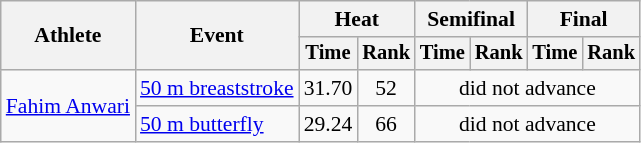<table class="wikitable" style="text-align:center; font-size:90%">
<tr>
<th rowspan="2">Athlete</th>
<th rowspan="2">Event</th>
<th colspan="2">Heat</th>
<th colspan="2">Semifinal</th>
<th colspan="2">Final</th>
</tr>
<tr style="font-size:95%">
<th>Time</th>
<th>Rank</th>
<th>Time</th>
<th>Rank</th>
<th>Time</th>
<th>Rank</th>
</tr>
<tr>
<td align=left rowspan=2><a href='#'>Fahim Anwari</a></td>
<td align=left><a href='#'>50 m breaststroke</a></td>
<td>31.70</td>
<td>52</td>
<td colspan=4>did not advance</td>
</tr>
<tr>
<td align=left><a href='#'>50 m butterfly</a></td>
<td>29.24</td>
<td>66</td>
<td colspan=4>did not advance</td>
</tr>
</table>
